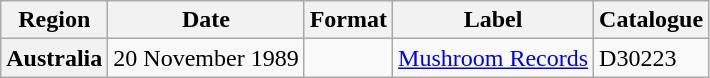<table class="wikitable plainrowheaders">
<tr>
<th scope="col">Region</th>
<th scope="col">Date</th>
<th scope="col">Format</th>
<th scope="col">Label</th>
<th scope="col">Catalogue</th>
</tr>
<tr>
<th>Australia</th>
<td>20 November 1989</td>
<td></td>
<td><a href='#'>Mushroom Records</a></td>
<td>D30223</td>
</tr>
</table>
